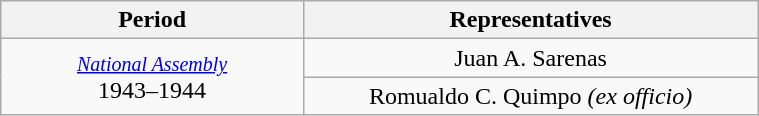<table class="wikitable" style="text-align:center; width:40%;">
<tr>
<th width=40%>Period</th>
<th>Representatives</th>
</tr>
<tr>
<td rowspan=2><small><a href='#'><em>National Assembly</em></a></small><br>1943–1944</td>
<td>Juan A. Sarenas</td>
</tr>
<tr>
<td>Romualdo C. Quimpo <em>(ex officio)</em></td>
</tr>
</table>
